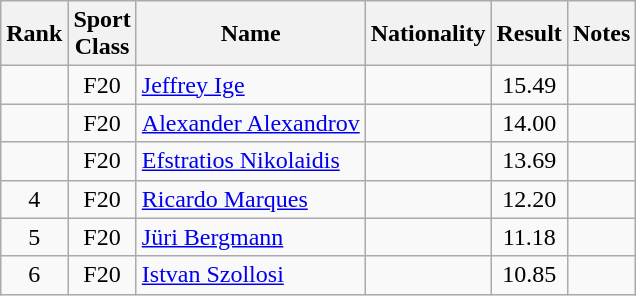<table class="wikitable sortable" style="text-align:center">
<tr>
<th>Rank</th>
<th>Sport<br>Class</th>
<th>Name</th>
<th>Nationality</th>
<th>Result</th>
<th>Notes</th>
</tr>
<tr>
<td></td>
<td>F20</td>
<td align=left><a href='#'>Jeffrey Ige</a></td>
<td align=left></td>
<td>15.49</td>
<td></td>
</tr>
<tr>
<td></td>
<td>F20</td>
<td align=left><a href='#'>Alexander Alexandrov</a></td>
<td align=left></td>
<td>14.00</td>
<td></td>
</tr>
<tr>
<td></td>
<td>F20</td>
<td align=left><a href='#'>Efstratios Nikolaidis</a></td>
<td align=left></td>
<td>13.69</td>
<td></td>
</tr>
<tr>
<td>4</td>
<td>F20</td>
<td align=left><a href='#'>Ricardo Marques</a></td>
<td align=left></td>
<td>12.20</td>
<td></td>
</tr>
<tr>
<td>5</td>
<td>F20</td>
<td align=left><a href='#'>Jüri Bergmann</a></td>
<td align=left></td>
<td>11.18</td>
<td></td>
</tr>
<tr>
<td>6</td>
<td>F20</td>
<td align=left><a href='#'>Istvan Szollosi</a></td>
<td align=left></td>
<td>10.85</td>
<td></td>
</tr>
</table>
